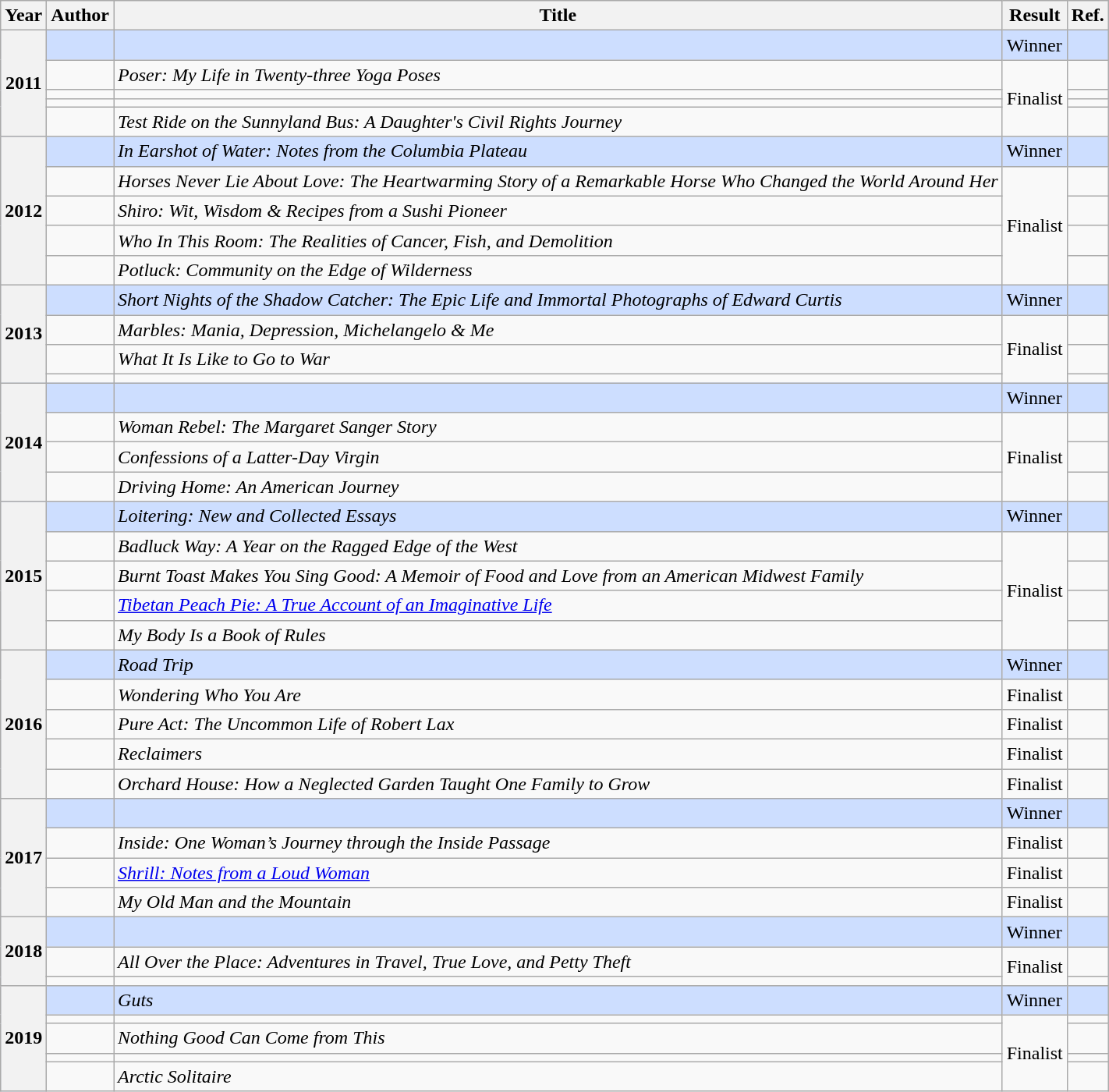<table class="wikitable sortable mw-collapsible">
<tr>
<th>Year</th>
<th>Author</th>
<th>Title</th>
<th>Result</th>
<th>Ref.</th>
</tr>
<tr style="background:#cddeff">
<th rowspan="5">2011</th>
<td></td>
<td><em></em></td>
<td>Winner</td>
<td></td>
</tr>
<tr>
<td></td>
<td><em>Poser: My Life in Twenty-three Yoga Poses</em></td>
<td rowspan="4">Finalist</td>
<td></td>
</tr>
<tr>
<td></td>
<td><em></em></td>
<td></td>
</tr>
<tr>
<td></td>
<td><em></em></td>
<td></td>
</tr>
<tr>
<td></td>
<td><em>Test Ride on the Sunnyland Bus: A Daughter's Civil Rights Journey</em></td>
<td></td>
</tr>
<tr style="background:#cddeff">
<th rowspan="5">2012</th>
<td></td>
<td><em>In Earshot of Water: Notes from the Columbia Plateau</em></td>
<td>Winner</td>
<td></td>
</tr>
<tr>
<td></td>
<td><em>Horses Never Lie About Love: The Heartwarming Story of a Remarkable Horse Who Changed the World Around Her</em></td>
<td rowspan="4">Finalist</td>
<td></td>
</tr>
<tr>
<td></td>
<td><em>Shiro: Wit, Wisdom & Recipes from a Sushi Pioneer</em></td>
<td></td>
</tr>
<tr>
<td></td>
<td><em>Who In This Room: The Realities of Cancer, Fish, and Demolition</em></td>
<td></td>
</tr>
<tr>
<td></td>
<td><em>Potluck: Community on the Edge of Wilderness</em></td>
<td></td>
</tr>
<tr style="background:#cddeff">
<th rowspan="4">2013</th>
<td></td>
<td><em>Short Nights of the Shadow Catcher: The Epic Life and Immortal Photographs of Edward Curtis</em></td>
<td>Winner</td>
<td></td>
</tr>
<tr>
<td></td>
<td><em>Marbles: Mania, Depression, Michelangelo & Me</em></td>
<td rowspan="3">Finalist</td>
<td></td>
</tr>
<tr>
<td></td>
<td><em>What It Is Like to Go to War</em></td>
<td></td>
</tr>
<tr>
<td></td>
<td><em></em></td>
<td></td>
</tr>
<tr style="background:#cddeff">
<th rowspan="4">2014</th>
<td></td>
<td><em></em></td>
<td>Winner</td>
<td></td>
</tr>
<tr>
<td></td>
<td><em>Woman Rebel: The Margaret Sanger Story</em></td>
<td rowspan="3">Finalist</td>
<td></td>
</tr>
<tr>
<td></td>
<td><em>Confessions of a Latter-Day Virgin</em></td>
<td></td>
</tr>
<tr>
<td></td>
<td><em>Driving Home: An American Journey</em></td>
<td></td>
</tr>
<tr style="background:#cddeff">
<th rowspan="5">2015</th>
<td></td>
<td><em>Loitering: New and Collected Essays</em></td>
<td>Winner</td>
<td></td>
</tr>
<tr>
<td></td>
<td><em>Badluck Way: A Year on the Ragged Edge of the West</em></td>
<td rowspan="4">Finalist</td>
<td></td>
</tr>
<tr>
<td></td>
<td><em>Burnt Toast Makes You Sing Good: A Memoir of Food and Love from an American Midwest Family</em></td>
<td></td>
</tr>
<tr>
<td></td>
<td><em><a href='#'>Tibetan Peach Pie: A True Account of an Imaginative Life</a></em></td>
<td></td>
</tr>
<tr>
<td></td>
<td><em>My Body Is a Book of Rules</em></td>
<td></td>
</tr>
<tr style="background:#cddeff">
<th rowspan="5">2016</th>
<td></td>
<td><em>Road Trip</em></td>
<td>Winner</td>
<td></td>
</tr>
<tr>
<td></td>
<td><em>Wondering Who You Are</em></td>
<td>Finalist</td>
<td></td>
</tr>
<tr>
<td></td>
<td><em>Pure Act: The Uncommon Life of Robert Lax</em></td>
<td>Finalist</td>
<td></td>
</tr>
<tr>
<td></td>
<td><em>Reclaimers</em></td>
<td>Finalist</td>
<td></td>
</tr>
<tr>
<td></td>
<td><em>Orchard House: How a Neglected Garden Taught One Family to Grow</em></td>
<td>Finalist</td>
<td></td>
</tr>
<tr style="background:#cddeff">
<th rowspan="4">2017</th>
<td></td>
<td><em></em></td>
<td>Winner</td>
<td></td>
</tr>
<tr>
<td></td>
<td><em>Inside: One Woman’s Journey through the Inside Passage</em></td>
<td>Finalist</td>
<td></td>
</tr>
<tr>
<td></td>
<td><em><a href='#'>Shrill: Notes from a Loud Woman</a></em></td>
<td>Finalist</td>
<td></td>
</tr>
<tr>
<td></td>
<td><em>My Old Man and the Mountain</em></td>
<td>Finalist</td>
<td></td>
</tr>
<tr style="background:#cddeff">
<th rowspan="3">2018</th>
<td></td>
<td><em></em></td>
<td>Winner</td>
<td></td>
</tr>
<tr>
<td></td>
<td><em>All Over the Place: Adventures in Travel, True Love, and Petty Theft</em></td>
<td rowspan="2">Finalist</td>
<td></td>
</tr>
<tr>
<td></td>
<td><em></em></td>
<td></td>
</tr>
<tr style="background:#cddeff">
<th rowspan="5">2019</th>
<td></td>
<td><em>Guts</em></td>
<td>Winner</td>
<td></td>
</tr>
<tr>
<td></td>
<td><em></em></td>
<td rowspan="4">Finalist</td>
<td></td>
</tr>
<tr>
<td></td>
<td><em>Nothing Good Can Come from This</em></td>
<td></td>
</tr>
<tr>
<td></td>
<td><em></em></td>
<td></td>
</tr>
<tr>
<td></td>
<td><em>Arctic Solitaire</em></td>
<td></td>
</tr>
</table>
